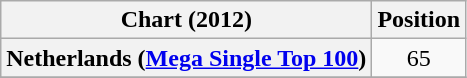<table class="wikitable sortable plainrowheaders" style="text-align:center;">
<tr>
<th>Chart (2012)</th>
<th>Position</th>
</tr>
<tr>
<th scope="row">Netherlands (<a href='#'>Mega Single Top 100</a>)</th>
<td>65</td>
</tr>
<tr>
</tr>
</table>
